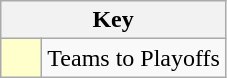<table class="wikitable" style="text-align: center;">
<tr>
<th colspan=2>Key</th>
</tr>
<tr>
<td style="background:#ffffcc; width:20px;"></td>
<td align=left>Teams to Playoffs</td>
</tr>
</table>
